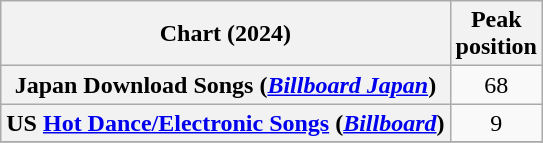<table class="wikitable sortable plainrowheaders" style="text-align:center">
<tr>
<th scope="col">Chart (2024)</th>
<th scope="col">Peak<br>position</th>
</tr>
<tr>
<th scope="row">Japan Download Songs (<em><a href='#'>Billboard Japan</a></em>)</th>
<td>68</td>
</tr>
<tr>
<th scope="row">US <a href='#'>Hot Dance/Electronic Songs</a> (<em><a href='#'>Billboard</a></em>)</th>
<td>9</td>
</tr>
<tr>
</tr>
</table>
